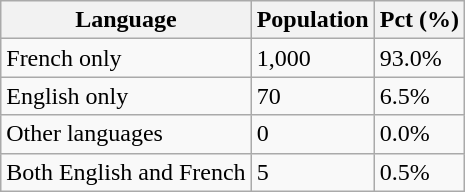<table class="wikitable">
<tr>
<th>Language</th>
<th>Population</th>
<th>Pct (%)</th>
</tr>
<tr>
<td>French only</td>
<td>1,000</td>
<td>93.0%</td>
</tr>
<tr>
<td>English only</td>
<td>70</td>
<td>6.5%</td>
</tr>
<tr>
<td>Other languages</td>
<td>0</td>
<td>0.0%</td>
</tr>
<tr>
<td>Both English and French</td>
<td>5</td>
<td>0.5%</td>
</tr>
</table>
